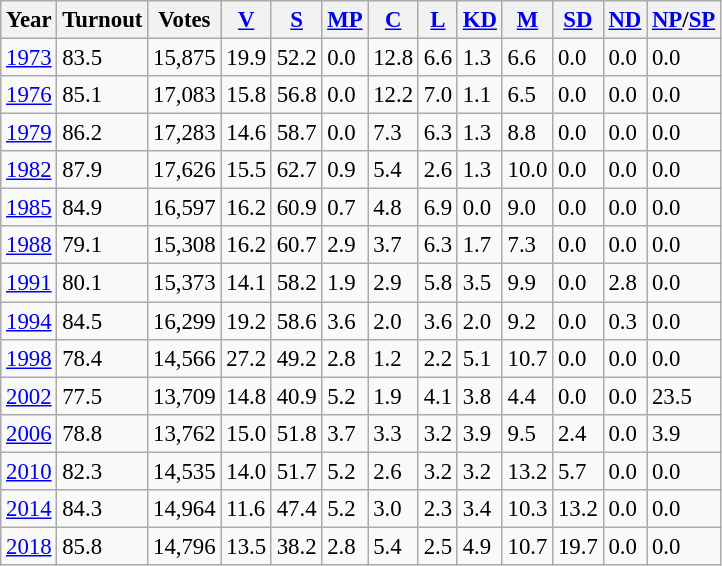<table class="wikitable sortable" style="font-size: 95%;">
<tr>
<th>Year</th>
<th>Turnout</th>
<th>Votes</th>
<th><a href='#'>V</a></th>
<th><a href='#'>S</a></th>
<th><a href='#'>MP</a></th>
<th><a href='#'>C</a></th>
<th><a href='#'>L</a></th>
<th><a href='#'>KD</a></th>
<th><a href='#'>M</a></th>
<th><a href='#'>SD</a></th>
<th><a href='#'>ND</a></th>
<th><a href='#'>NP</a>/<a href='#'>SP</a></th>
</tr>
<tr>
<td><a href='#'>1973</a></td>
<td>83.5</td>
<td>15,875</td>
<td>19.9</td>
<td>52.2</td>
<td>0.0</td>
<td>12.8</td>
<td>6.6</td>
<td>1.3</td>
<td>6.6</td>
<td>0.0</td>
<td>0.0</td>
<td>0.0</td>
</tr>
<tr>
<td><a href='#'>1976</a></td>
<td>85.1</td>
<td>17,083</td>
<td>15.8</td>
<td>56.8</td>
<td>0.0</td>
<td>12.2</td>
<td>7.0</td>
<td>1.1</td>
<td>6.5</td>
<td>0.0</td>
<td>0.0</td>
<td>0.0</td>
</tr>
<tr>
<td><a href='#'>1979</a></td>
<td>86.2</td>
<td>17,283</td>
<td>14.6</td>
<td>58.7</td>
<td>0.0</td>
<td>7.3</td>
<td>6.3</td>
<td>1.3</td>
<td>8.8</td>
<td>0.0</td>
<td>0.0</td>
<td>0.0</td>
</tr>
<tr>
<td><a href='#'>1982</a></td>
<td>87.9</td>
<td>17,626</td>
<td>15.5</td>
<td>62.7</td>
<td>0.9</td>
<td>5.4</td>
<td>2.6</td>
<td>1.3</td>
<td>10.0</td>
<td>0.0</td>
<td>0.0</td>
<td>0.0</td>
</tr>
<tr>
<td><a href='#'>1985</a></td>
<td>84.9</td>
<td>16,597</td>
<td>16.2</td>
<td>60.9</td>
<td>0.7</td>
<td>4.8</td>
<td>6.9</td>
<td>0.0</td>
<td>9.0</td>
<td>0.0</td>
<td>0.0</td>
<td>0.0</td>
</tr>
<tr>
<td><a href='#'>1988</a></td>
<td>79.1</td>
<td>15,308</td>
<td>16.2</td>
<td>60.7</td>
<td>2.9</td>
<td>3.7</td>
<td>6.3</td>
<td>1.7</td>
<td>7.3</td>
<td>0.0</td>
<td>0.0</td>
<td>0.0</td>
</tr>
<tr>
<td><a href='#'>1991</a></td>
<td>80.1</td>
<td>15,373</td>
<td>14.1</td>
<td>58.2</td>
<td>1.9</td>
<td>2.9</td>
<td>5.8</td>
<td>3.5</td>
<td>9.9</td>
<td>0.0</td>
<td>2.8</td>
<td>0.0</td>
</tr>
<tr>
<td><a href='#'>1994</a></td>
<td>84.5</td>
<td>16,299</td>
<td>19.2</td>
<td>58.6</td>
<td>3.6</td>
<td>2.0</td>
<td>3.6</td>
<td>2.0</td>
<td>9.2</td>
<td>0.0</td>
<td>0.3</td>
<td>0.0</td>
</tr>
<tr>
<td><a href='#'>1998</a></td>
<td>78.4</td>
<td>14,566</td>
<td>27.2</td>
<td>49.2</td>
<td>2.8</td>
<td>1.2</td>
<td>2.2</td>
<td>5.1</td>
<td>10.7</td>
<td>0.0</td>
<td>0.0</td>
<td>0.0</td>
</tr>
<tr>
<td><a href='#'>2002</a></td>
<td>77.5</td>
<td>13,709</td>
<td>14.8</td>
<td>40.9</td>
<td>5.2</td>
<td>1.9</td>
<td>4.1</td>
<td>3.8</td>
<td>4.4</td>
<td>0.0</td>
<td>0.0</td>
<td>23.5</td>
</tr>
<tr>
<td><a href='#'>2006</a></td>
<td>78.8</td>
<td>13,762</td>
<td>15.0</td>
<td>51.8</td>
<td>3.7</td>
<td>3.3</td>
<td>3.2</td>
<td>3.9</td>
<td>9.5</td>
<td>2.4</td>
<td>0.0</td>
<td>3.9</td>
</tr>
<tr>
<td><a href='#'>2010</a></td>
<td>82.3</td>
<td>14,535</td>
<td>14.0</td>
<td>51.7</td>
<td>5.2</td>
<td>2.6</td>
<td>3.2</td>
<td>3.2</td>
<td>13.2</td>
<td>5.7</td>
<td>0.0</td>
<td>0.0</td>
</tr>
<tr>
<td><a href='#'>2014</a></td>
<td>84.3</td>
<td>14,964</td>
<td>11.6</td>
<td>47.4</td>
<td>5.2</td>
<td>3.0</td>
<td>2.3</td>
<td>3.4</td>
<td>10.3</td>
<td>13.2</td>
<td>0.0</td>
<td>0.0</td>
</tr>
<tr>
<td><a href='#'>2018</a></td>
<td>85.8</td>
<td>14,796</td>
<td>13.5</td>
<td>38.2</td>
<td>2.8</td>
<td>5.4</td>
<td>2.5</td>
<td>4.9</td>
<td>10.7</td>
<td>19.7</td>
<td>0.0</td>
<td>0.0</td>
</tr>
</table>
